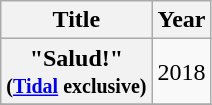<table class="wikitable plainrowheaders" style="text-align:center;">
<tr>
<th scope="col">Title</th>
<th scope="col">Year</th>
</tr>
<tr>
<th scope="row">"Salud!"<br><small>(<a href='#'>Tidal</a> exclusive)</small></th>
<td>2018</td>
</tr>
<tr>
</tr>
</table>
